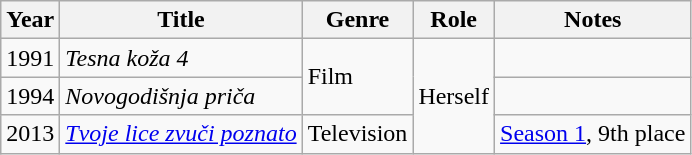<table class="wikitable">
<tr>
<th>Year</th>
<th>Title</th>
<th>Genre</th>
<th>Role</th>
<th>Notes</th>
</tr>
<tr>
<td>1991</td>
<td><em>Tesna koža 4</em></td>
<td rowspan="2">Film</td>
<td rowspan="3">Herself</td>
<td></td>
</tr>
<tr>
<td>1994</td>
<td><em>Novogodišnja priča</em></td>
<td></td>
</tr>
<tr>
<td>2013</td>
<td><em><a href='#'>Tvoje lice zvuči poznato</a></em></td>
<td>Television</td>
<td><a href='#'>Season 1</a>, 9th place</td>
</tr>
</table>
